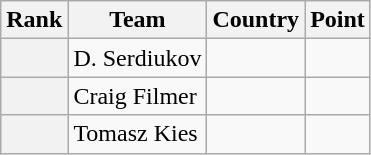<table class="wikitable sortable">
<tr>
<th>Rank</th>
<th>Team</th>
<th>Country</th>
<th>Point</th>
</tr>
<tr>
<th></th>
<td>D. Serdiukov</td>
<td></td>
<td></td>
</tr>
<tr>
<th></th>
<td>Craig Filmer</td>
<td></td>
<td></td>
</tr>
<tr>
<th></th>
<td>Tomasz Kies</td>
<td></td>
<td></td>
</tr>
</table>
